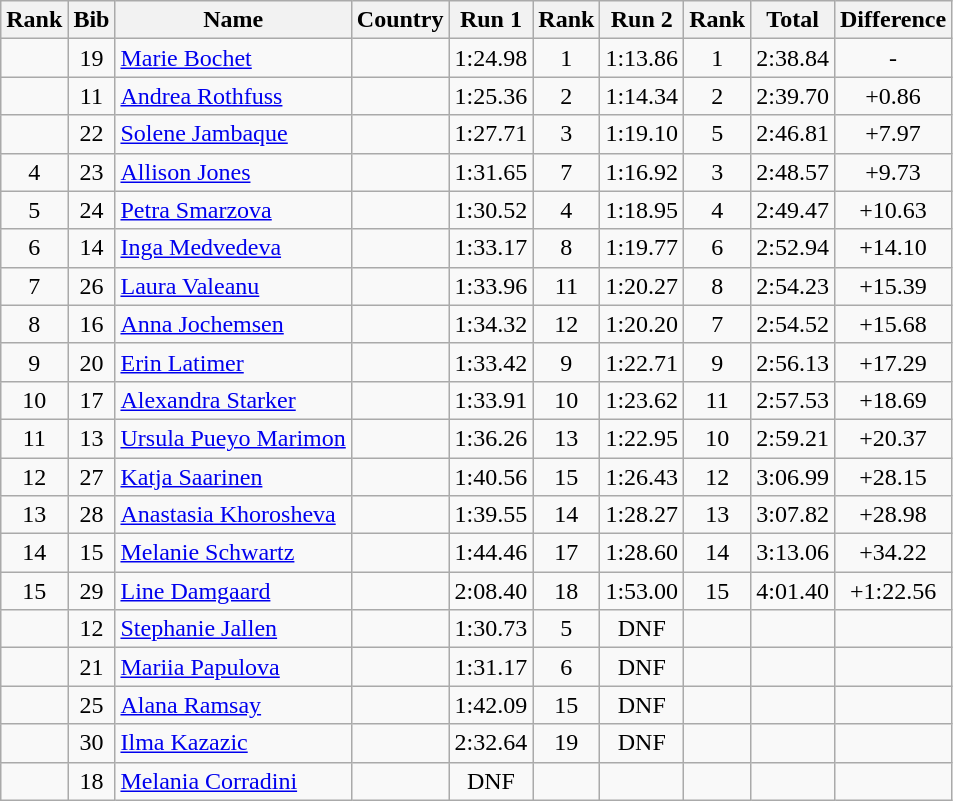<table class="wikitable sortable" style="text-align:center">
<tr>
<th>Rank</th>
<th>Bib</th>
<th>Name</th>
<th>Country</th>
<th>Run 1</th>
<th>Rank</th>
<th>Run 2</th>
<th>Rank</th>
<th>Total</th>
<th>Difference</th>
</tr>
<tr>
<td></td>
<td>19</td>
<td align=left><a href='#'>Marie Bochet</a></td>
<td align=left></td>
<td>1:24.98</td>
<td>1</td>
<td>1:13.86</td>
<td>1</td>
<td>2:38.84</td>
<td>-</td>
</tr>
<tr>
<td></td>
<td>11</td>
<td align=left><a href='#'>Andrea Rothfuss</a></td>
<td align=left></td>
<td>1:25.36</td>
<td>2</td>
<td>1:14.34</td>
<td>2</td>
<td>2:39.70</td>
<td>+0.86</td>
</tr>
<tr>
<td></td>
<td>22</td>
<td align=left><a href='#'>Solene Jambaque</a></td>
<td align=left></td>
<td>1:27.71</td>
<td>3</td>
<td>1:19.10</td>
<td>5</td>
<td>2:46.81</td>
<td>+7.97</td>
</tr>
<tr>
<td>4</td>
<td>23</td>
<td align=left><a href='#'>Allison Jones</a></td>
<td align=left></td>
<td>1:31.65</td>
<td>7</td>
<td>1:16.92</td>
<td>3</td>
<td>2:48.57</td>
<td>+9.73</td>
</tr>
<tr>
<td>5</td>
<td>24</td>
<td align=left><a href='#'>Petra Smarzova</a></td>
<td align=left></td>
<td>1:30.52</td>
<td>4</td>
<td>1:18.95</td>
<td>4</td>
<td>2:49.47</td>
<td>+10.63</td>
</tr>
<tr>
<td>6</td>
<td>14</td>
<td align=left><a href='#'>Inga Medvedeva</a></td>
<td align=left></td>
<td>1:33.17</td>
<td>8</td>
<td>1:19.77</td>
<td>6</td>
<td>2:52.94</td>
<td>+14.10</td>
</tr>
<tr>
<td>7</td>
<td>26</td>
<td align=left><a href='#'>Laura Valeanu</a></td>
<td align=left></td>
<td>1:33.96</td>
<td>11</td>
<td>1:20.27</td>
<td>8</td>
<td>2:54.23</td>
<td>+15.39</td>
</tr>
<tr>
<td>8</td>
<td>16</td>
<td align=left><a href='#'>Anna Jochemsen</a></td>
<td align=left></td>
<td>1:34.32</td>
<td>12</td>
<td>1:20.20</td>
<td>7</td>
<td>2:54.52</td>
<td>+15.68</td>
</tr>
<tr>
<td>9</td>
<td>20</td>
<td align=left><a href='#'>Erin Latimer</a></td>
<td align=left></td>
<td>1:33.42</td>
<td>9</td>
<td>1:22.71</td>
<td>9</td>
<td>2:56.13</td>
<td>+17.29</td>
</tr>
<tr>
<td>10</td>
<td>17</td>
<td align=left><a href='#'>Alexandra Starker</a></td>
<td align=left></td>
<td>1:33.91</td>
<td>10</td>
<td>1:23.62</td>
<td>11</td>
<td>2:57.53</td>
<td>+18.69</td>
</tr>
<tr>
<td>11</td>
<td>13</td>
<td align=left><a href='#'>Ursula Pueyo Marimon</a></td>
<td align=left></td>
<td>1:36.26</td>
<td>13</td>
<td>1:22.95</td>
<td>10</td>
<td>2:59.21</td>
<td>+20.37</td>
</tr>
<tr>
<td>12</td>
<td>27</td>
<td align=left><a href='#'>Katja Saarinen</a></td>
<td align=left></td>
<td>1:40.56</td>
<td>15</td>
<td>1:26.43</td>
<td>12</td>
<td>3:06.99</td>
<td>+28.15</td>
</tr>
<tr>
<td>13</td>
<td>28</td>
<td align=left><a href='#'>Anastasia Khorosheva</a></td>
<td align=left></td>
<td>1:39.55</td>
<td>14</td>
<td>1:28.27</td>
<td>13</td>
<td>3:07.82</td>
<td>+28.98</td>
</tr>
<tr>
<td>14</td>
<td>15</td>
<td align=left><a href='#'>Melanie Schwartz</a></td>
<td align=left></td>
<td>1:44.46</td>
<td>17</td>
<td>1:28.60</td>
<td>14</td>
<td>3:13.06</td>
<td>+34.22</td>
</tr>
<tr>
<td>15</td>
<td>29</td>
<td align=left><a href='#'>Line Damgaard</a></td>
<td align=left></td>
<td>2:08.40</td>
<td>18</td>
<td>1:53.00</td>
<td>15</td>
<td>4:01.40</td>
<td>+1:22.56</td>
</tr>
<tr>
<td></td>
<td>12</td>
<td align=left><a href='#'>Stephanie Jallen</a></td>
<td align=left></td>
<td>1:30.73</td>
<td>5</td>
<td>DNF</td>
<td></td>
<td></td>
<td></td>
</tr>
<tr>
<td></td>
<td>21</td>
<td align=left><a href='#'>Mariia Papulova</a></td>
<td align=left></td>
<td>1:31.17</td>
<td>6</td>
<td>DNF</td>
<td></td>
<td></td>
<td></td>
</tr>
<tr>
<td></td>
<td>25</td>
<td align=left><a href='#'>Alana Ramsay</a></td>
<td align=left></td>
<td>1:42.09</td>
<td>15</td>
<td>DNF</td>
<td></td>
<td></td>
<td></td>
</tr>
<tr>
<td></td>
<td>30</td>
<td align=left><a href='#'>Ilma Kazazic</a></td>
<td align=left></td>
<td>2:32.64</td>
<td>19</td>
<td>DNF</td>
<td></td>
<td></td>
<td></td>
</tr>
<tr>
<td></td>
<td>18</td>
<td align=left><a href='#'>Melania Corradini</a></td>
<td align=left></td>
<td>DNF</td>
<td></td>
<td></td>
<td></td>
<td></td>
<td></td>
</tr>
</table>
